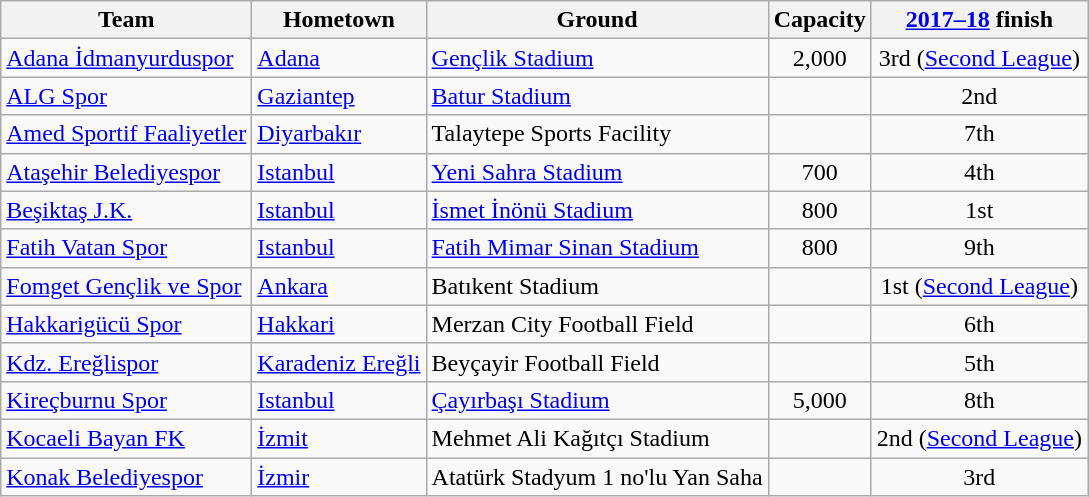<table class="wikitable sortable">
<tr>
<th>Team</th>
<th>Hometown</th>
<th>Ground</th>
<th>Capacity</th>
<th data-sort-type="number"><a href='#'>2017–18</a> finish</th>
</tr>
<tr>
<td><a href='#'>Adana İdmanyurduspor</a></td>
<td><a href='#'>Adana</a></td>
<td><a href='#'>Gençlik Stadium</a></td>
<td align=center>2,000</td>
<td align=center>3rd (<a href='#'>Second League</a>)</td>
</tr>
<tr>
<td><a href='#'>ALG Spor</a></td>
<td><a href='#'>Gaziantep</a></td>
<td><a href='#'>Batur Stadium</a></td>
<td></td>
<td align=center> 2nd</td>
</tr>
<tr>
<td><a href='#'>Amed Sportif Faaliyetler</a></td>
<td><a href='#'>Diyarbakır</a></td>
<td>Talaytepe Sports Facility</td>
<td></td>
<td align=center>7th</td>
</tr>
<tr>
<td><a href='#'>Ataşehir Belediyespor</a></td>
<td><a href='#'>Istanbul</a></td>
<td><a href='#'>Yeni Sahra Stadium</a></td>
<td align=center>700</td>
<td align=center>4th</td>
</tr>
<tr>
<td><a href='#'>Beşiktaş J.K.</a></td>
<td><a href='#'>Istanbul</a></td>
<td><a href='#'>İsmet İnönü Stadium</a></td>
<td align=center>800</td>
<td align=center>1st</td>
</tr>
<tr>
<td><a href='#'>Fatih Vatan Spor</a></td>
<td><a href='#'>Istanbul</a></td>
<td><a href='#'>Fatih Mimar Sinan Stadium</a></td>
<td align=center>800</td>
<td align=center>9th</td>
</tr>
<tr>
<td><a href='#'>Fomget Gençlik ve Spor</a></td>
<td><a href='#'>Ankara</a></td>
<td>Batıkent Stadium</td>
<td align=center></td>
<td align=center>1st (<a href='#'>Second League</a>)</td>
</tr>
<tr>
<td><a href='#'>Hakkarigücü Spor</a></td>
<td><a href='#'>Hakkari</a></td>
<td>Merzan City Football Field</td>
<td></td>
<td align=center> 6th</td>
</tr>
<tr>
<td><a href='#'>Kdz. Ereğlispor</a></td>
<td><a href='#'>Karadeniz Ereğli</a></td>
<td>Beyçayir Football Field</td>
<td></td>
<td align=center>5th</td>
</tr>
<tr>
<td><a href='#'>Kireçburnu Spor</a></td>
<td><a href='#'>Istanbul</a></td>
<td><a href='#'>Çayırbaşı Stadium</a></td>
<td align=center>5,000</td>
<td align=center>8th</td>
</tr>
<tr>
<td><a href='#'>Kocaeli Bayan FK</a></td>
<td><a href='#'>İzmit</a></td>
<td>Mehmet Ali Kağıtçı Stadium</td>
<td></td>
<td align=center>2nd (<a href='#'>Second League</a>)</td>
</tr>
<tr>
<td><a href='#'>Konak Belediyespor</a></td>
<td><a href='#'>İzmir</a></td>
<td>Atatürk Stadyum 1 no'lu Yan Saha</td>
<td></td>
<td align=center>3rd</td>
</tr>
</table>
